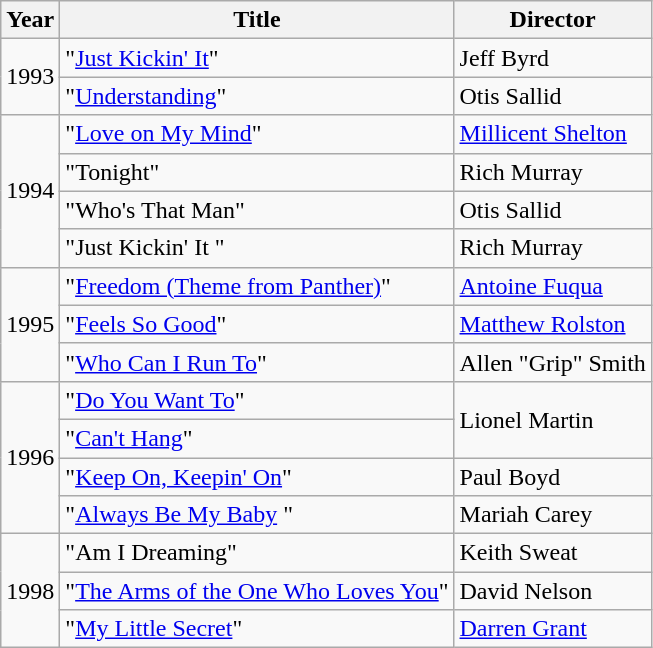<table class="wikitable">
<tr>
<th rowspan="1">Year</th>
<th rowspan="1">Title</th>
<th rowspan="1">Director</th>
</tr>
<tr>
<td rowspan="2">1993</td>
<td>"<a href='#'>Just Kickin' It</a>"</td>
<td>Jeff Byrd</td>
</tr>
<tr>
<td>"<a href='#'>Understanding</a>"</td>
<td>Otis Sallid</td>
</tr>
<tr>
<td rowspan="4">1994</td>
<td>"<a href='#'>Love on My Mind</a>"</td>
<td><a href='#'>Millicent Shelton</a></td>
</tr>
<tr>
<td>"Tonight"</td>
<td>Rich Murray</td>
</tr>
<tr>
<td>"Who's That Man"</td>
<td>Otis Sallid</td>
</tr>
<tr>
<td>"Just Kickin' It "</td>
<td>Rich Murray</td>
</tr>
<tr>
<td rowspan="3">1995</td>
<td>"<a href='#'>Freedom (Theme from Panther)</a>" </td>
<td><a href='#'>Antoine Fuqua</a></td>
</tr>
<tr>
<td>"<a href='#'>Feels So Good</a>"</td>
<td><a href='#'>Matthew Rolston</a></td>
</tr>
<tr>
<td>"<a href='#'>Who Can I Run To</a>"</td>
<td>Allen "Grip" Smith</td>
</tr>
<tr>
<td rowspan="4">1996</td>
<td>"<a href='#'>Do You Want To</a>"</td>
<td rowspan="2">Lionel Martin</td>
</tr>
<tr>
<td>"<a href='#'>Can't Hang</a>" </td>
</tr>
<tr>
<td>"<a href='#'>Keep On, Keepin' On</a>" </td>
<td>Paul Boyd</td>
</tr>
<tr>
<td>"<a href='#'>Always Be My Baby</a> " </td>
<td>Mariah Carey</td>
</tr>
<tr>
<td rowspan="3">1998</td>
<td>"Am I Dreaming" </td>
<td>Keith Sweat</td>
</tr>
<tr>
<td>"<a href='#'>The Arms of the One Who Loves You</a>"</td>
<td>David Nelson</td>
</tr>
<tr>
<td>"<a href='#'>My Little Secret</a>"</td>
<td><a href='#'>Darren Grant</a></td>
</tr>
</table>
